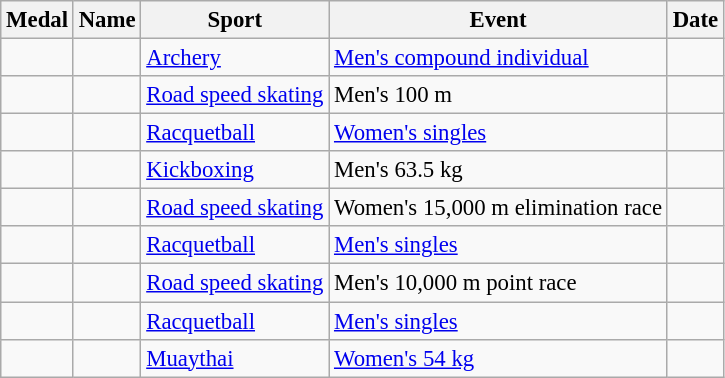<table class="wikitable sortable" style="font-size: 95%;">
<tr>
<th>Medal</th>
<th>Name</th>
<th>Sport</th>
<th>Event</th>
<th>Date</th>
</tr>
<tr>
<td></td>
<td></td>
<td><a href='#'>Archery</a></td>
<td><a href='#'>Men's compound individual</a></td>
<td></td>
</tr>
<tr>
<td></td>
<td></td>
<td><a href='#'>Road speed skating</a></td>
<td>Men's 100 m</td>
<td></td>
</tr>
<tr>
<td></td>
<td></td>
<td><a href='#'>Racquetball</a></td>
<td><a href='#'>Women's singles</a></td>
<td></td>
</tr>
<tr>
<td></td>
<td></td>
<td><a href='#'>Kickboxing</a></td>
<td>Men's 63.5 kg</td>
<td></td>
</tr>
<tr>
<td></td>
<td></td>
<td><a href='#'>Road speed skating</a></td>
<td>Women's 15,000 m elimination race</td>
<td></td>
</tr>
<tr>
<td></td>
<td></td>
<td><a href='#'>Racquetball</a></td>
<td><a href='#'>Men's singles</a></td>
<td></td>
</tr>
<tr>
<td></td>
<td></td>
<td><a href='#'>Road speed skating</a></td>
<td>Men's 10,000 m point race</td>
<td></td>
</tr>
<tr>
<td></td>
<td></td>
<td><a href='#'>Racquetball</a></td>
<td><a href='#'>Men's singles</a></td>
<td></td>
</tr>
<tr>
<td></td>
<td></td>
<td><a href='#'>Muaythai</a></td>
<td><a href='#'>Women's 54 kg</a></td>
<td></td>
</tr>
</table>
